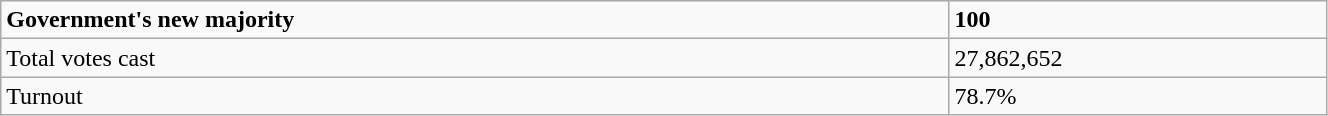<table class="wikitable" style="width:70%">
<tr>
<td><strong>Government's new majority</strong></td>
<td><strong>100</strong></td>
</tr>
<tr>
<td>Total votes cast</td>
<td>27,862,652</td>
</tr>
<tr>
<td>Turnout</td>
<td>78.7%</td>
</tr>
</table>
